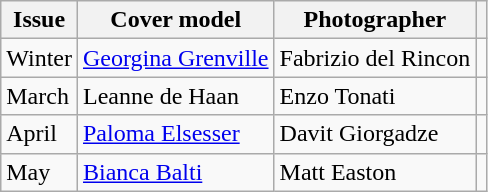<table class="sortable wikitable">
<tr>
<th>Issue</th>
<th>Cover model</th>
<th>Photographer</th>
<th></th>
</tr>
<tr>
<td>Winter</td>
<td><a href='#'>Georgina Grenville</a></td>
<td>Fabrizio del Rincon</td>
<td align="center"></td>
</tr>
<tr>
<td>March</td>
<td>Leanne de Haan</td>
<td>Enzo Tonati</td>
<td align="center"></td>
</tr>
<tr>
<td>April</td>
<td><a href='#'>Paloma Elsesser</a></td>
<td>Davit Giorgadze</td>
<td align="center"></td>
</tr>
<tr>
<td>May</td>
<td><a href='#'>Bianca Balti</a></td>
<td>Matt Easton</td>
<td align="center"></td>
</tr>
</table>
